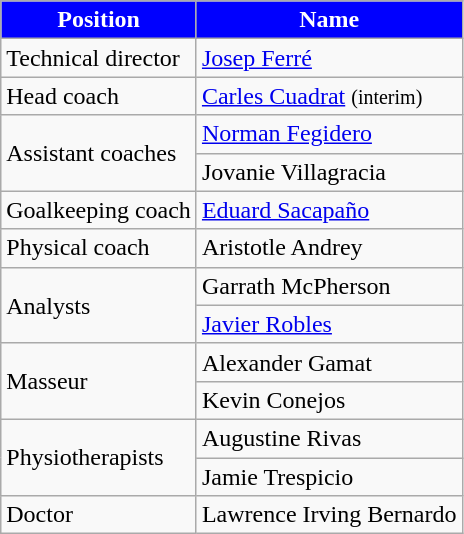<table class="wikitable">
<tr>
<th style="color:#FFFFFF;background:#0000FF">Position</th>
<th style="color:#FFFFFF;background:#0000FF">Name</th>
</tr>
<tr>
<td>Technical director</td>
<td> <a href='#'>Josep Ferré</a></td>
</tr>
<tr>
<td>Head coach</td>
<td> <a href='#'>Carles Cuadrat</a> <small>(interim)</small></td>
</tr>
<tr>
<td rowspan="2">Assistant coaches</td>
<td> <a href='#'>Norman Fegidero</a></td>
</tr>
<tr>
<td> Jovanie Villagracia</td>
</tr>
<tr>
<td>Goalkeeping coach</td>
<td> <a href='#'>Eduard Sacapaño</a></td>
</tr>
<tr>
<td>Physical coach</td>
<td> Aristotle Andrey</td>
</tr>
<tr>
<td rowspan="2">Analysts</td>
<td> Garrath McPherson</td>
</tr>
<tr>
<td> <a href='#'>Javier Robles</a></td>
</tr>
<tr>
<td rowspan="2">Masseur</td>
<td> Alexander Gamat</td>
</tr>
<tr>
<td> Kevin Conejos</td>
</tr>
<tr>
<td rowspan="2">Physiotherapists</td>
<td> Augustine Rivas</td>
</tr>
<tr>
<td> Jamie Trespicio</td>
</tr>
<tr>
<td>Doctor</td>
<td> Lawrence Irving Bernardo</td>
</tr>
</table>
